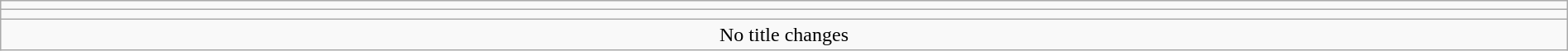<table class="wikitable" style="text-align:center; width:100%;">
<tr>
<td colspan=5></td>
</tr>
<tr>
<td colspan=5><strong></strong></td>
</tr>
<tr>
<td colspan="5">No title changes</td>
</tr>
</table>
